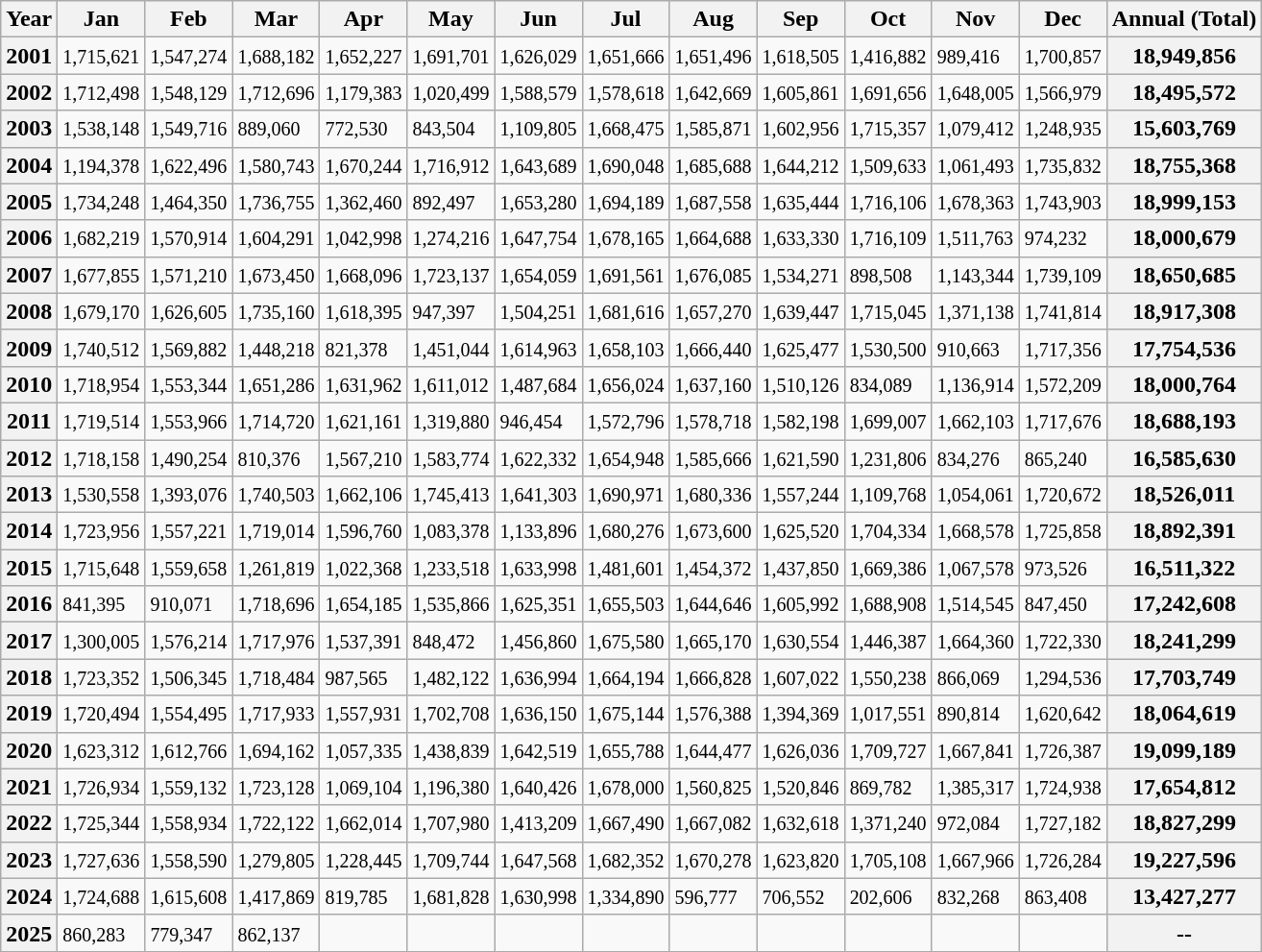<table class="wikitable">
<tr>
<th>Year</th>
<th>Jan</th>
<th>Feb</th>
<th>Mar</th>
<th>Apr</th>
<th>May</th>
<th>Jun</th>
<th>Jul</th>
<th>Aug</th>
<th>Sep</th>
<th>Oct</th>
<th>Nov</th>
<th>Dec</th>
<th>Annual (Total)</th>
</tr>
<tr>
<th>2001</th>
<td><small>1,715,621</small></td>
<td><small>1,547,274</small></td>
<td><small>1,688,182</small></td>
<td><small>1,652,227</small></td>
<td><small>1,691,701</small></td>
<td><small>1,626,029</small></td>
<td><small>1,651,666</small></td>
<td><small>1,651,496</small></td>
<td><small>1,618,505</small></td>
<td><small>1,416,882</small></td>
<td><small>989,416</small></td>
<td><small>1,700,857</small></td>
<th>18,949,856</th>
</tr>
<tr>
<th>2002</th>
<td><small>1,712,498</small></td>
<td><small>1,548,129</small></td>
<td><small>1,712,696</small></td>
<td><small>1,179,383</small></td>
<td><small>1,020,499</small></td>
<td><small>1,588,579</small></td>
<td><small>1,578,618</small></td>
<td><small>1,642,669</small></td>
<td><small>1,605,861</small></td>
<td><small>1,691,656</small></td>
<td><small>1,648,005</small></td>
<td><small>1,566,979</small></td>
<th>18,495,572</th>
</tr>
<tr>
<th>2003</th>
<td><small>1,538,148</small></td>
<td><small>1,549,716</small></td>
<td><small>889,060</small></td>
<td><small>772,530</small></td>
<td><small>843,504</small></td>
<td><small>1,109,805</small></td>
<td><small>1,668,475</small></td>
<td><small>1,585,871</small></td>
<td><small>1,602,956</small></td>
<td><small>1,715,357</small></td>
<td><small>1,079,412</small></td>
<td><small>1,248,935</small></td>
<th>15,603,769</th>
</tr>
<tr>
<th>2004</th>
<td><small>1,194,378</small></td>
<td><small>1,622,496</small></td>
<td><small>1,580,743</small></td>
<td><small>1,670,244</small></td>
<td><small>1,716,912</small></td>
<td><small>1,643,689</small></td>
<td><small>1,690,048</small></td>
<td><small>1,685,688</small></td>
<td><small>1,644,212</small></td>
<td><small>1,509,633</small></td>
<td><small>1,061,493</small></td>
<td><small>1,735,832</small></td>
<th>18,755,368</th>
</tr>
<tr>
<th>2005</th>
<td><small>1,734,248</small></td>
<td><small>1,464,350</small></td>
<td><small>1,736,755</small></td>
<td><small>1,362,460</small></td>
<td><small>892,497</small></td>
<td><small>1,653,280</small></td>
<td><small>1,694,189</small></td>
<td><small>1,687,558</small></td>
<td><small>1,635,444</small></td>
<td><small>1,716,106</small></td>
<td><small>1,678,363</small></td>
<td><small>1,743,903</small></td>
<th>18,999,153</th>
</tr>
<tr>
<th>2006</th>
<td><small>1,682,219</small></td>
<td><small>1,570,914</small></td>
<td><small>1,604,291</small></td>
<td><small>1,042,998</small></td>
<td><small>1,274,216</small></td>
<td><small>1,647,754</small></td>
<td><small>1,678,165</small></td>
<td><small>1,664,688</small></td>
<td><small>1,633,330</small></td>
<td><small>1,716,109</small></td>
<td><small>1,511,763</small></td>
<td><small>974,232</small></td>
<th>18,000,679</th>
</tr>
<tr>
<th>2007</th>
<td><small>1,677,855</small></td>
<td><small>1,571,210</small></td>
<td><small>1,673,450</small></td>
<td><small>1,668,096</small></td>
<td><small>1,723,137</small></td>
<td><small>1,654,059</small></td>
<td><small>1,691,561</small></td>
<td><small>1,676,085</small></td>
<td><small>1,534,271</small></td>
<td><small>898,508</small></td>
<td><small>1,143,344</small></td>
<td><small>1,739,109</small></td>
<th>18,650,685</th>
</tr>
<tr>
<th>2008</th>
<td><small>1,679,170</small></td>
<td><small>1,626,605</small></td>
<td><small>1,735,160</small></td>
<td><small>1,618,395</small></td>
<td><small>947,397</small></td>
<td><small>1,504,251</small></td>
<td><small>1,681,616</small></td>
<td><small>1,657,270</small></td>
<td><small>1,639,447</small></td>
<td><small>1,715,045</small></td>
<td><small>1,371,138</small></td>
<td><small>1,741,814</small></td>
<th>18,917,308</th>
</tr>
<tr>
<th>2009</th>
<td><small>1,740,512</small></td>
<td><small>1,569,882</small></td>
<td><small>1,448,218</small></td>
<td><small>821,378</small></td>
<td><small>1,451,044</small></td>
<td><small>1,614,963</small></td>
<td><small>1,658,103</small></td>
<td><small>1,666,440</small></td>
<td><small>1,625,477</small></td>
<td><small>1,530,500</small></td>
<td><small>910,663</small></td>
<td><small>1,717,356</small></td>
<th>17,754,536</th>
</tr>
<tr>
<th>2010</th>
<td><small>1,718,954</small></td>
<td><small>1,553,344</small></td>
<td><small>1,651,286</small></td>
<td><small>1,631,962</small></td>
<td><small>1,611,012</small></td>
<td><small>1,487,684</small></td>
<td><small>1,656,024</small></td>
<td><small>1,637,160</small></td>
<td><small>1,510,126</small></td>
<td><small>834,089</small></td>
<td><small>1,136,914</small></td>
<td><small>1,572,209</small></td>
<th>18,000,764</th>
</tr>
<tr>
<th>2011</th>
<td><small>1,719,514</small></td>
<td><small>1,553,966</small></td>
<td><small>1,714,720</small></td>
<td><small>1,621,161</small></td>
<td><small>1,319,880</small></td>
<td><small>946,454</small></td>
<td><small>1,572,796</small></td>
<td><small>1,578,718</small></td>
<td><small>1,582,198</small></td>
<td><small>1,699,007</small></td>
<td><small>1,662,103</small></td>
<td><small>1,717,676</small></td>
<th>18,688,193</th>
</tr>
<tr>
<th>2012</th>
<td><small>1,718,158</small></td>
<td><small>1,490,254</small></td>
<td><small>810,376</small></td>
<td><small>1,567,210</small></td>
<td><small>1,583,774</small></td>
<td><small>1,622,332</small></td>
<td><small>1,654,948</small></td>
<td><small>1,585,666</small></td>
<td><small>1,621,590</small></td>
<td><small>1,231,806</small></td>
<td><small>834,276</small></td>
<td><small>865,240</small></td>
<th>16,585,630</th>
</tr>
<tr>
<th>2013</th>
<td><small>1,530,558</small></td>
<td><small>1,393,076</small></td>
<td><small>1,740,503</small></td>
<td><small>1,662,106</small></td>
<td><small>1,745,413</small></td>
<td><small>1,641,303</small></td>
<td><small>1,690,971</small></td>
<td><small>1,680,336</small></td>
<td><small>1,557,244</small></td>
<td><small>1,109,768</small></td>
<td><small>1,054,061</small></td>
<td><small>1,720,672</small></td>
<th>18,526,011</th>
</tr>
<tr>
<th>2014</th>
<td><small>1,723,956</small></td>
<td><small>1,557,221</small></td>
<td><small>1,719,014</small></td>
<td><small>1,596,760</small></td>
<td><small>1,083,378</small></td>
<td><small>1,133,896</small></td>
<td><small>1,680,276</small></td>
<td><small>1,673,600</small></td>
<td><small>1,625,520</small></td>
<td><small>1,704,334</small></td>
<td><small>1,668,578</small></td>
<td><small>1,725,858</small></td>
<th>18,892,391</th>
</tr>
<tr>
<th>2015</th>
<td><small>1,715,648</small></td>
<td><small>1,559,658</small></td>
<td><small>1,261,819</small></td>
<td><small>1,022,368</small></td>
<td><small>1,233,518</small></td>
<td><small>1,633,998</small></td>
<td><small>1,481,601</small></td>
<td><small>1,454,372</small></td>
<td><small>1,437,850</small></td>
<td><small>1,669,386</small></td>
<td><small>1,067,578</small></td>
<td><small>973,526</small></td>
<th>16,511,322</th>
</tr>
<tr>
<th>2016</th>
<td><small>841,395</small></td>
<td><small>910,071</small></td>
<td><small>1,718,696</small></td>
<td><small>1,654,185</small></td>
<td><small>1,535,866</small></td>
<td><small>1,625,351</small></td>
<td><small>1,655,503</small></td>
<td><small>1,644,646</small></td>
<td><small>1,605,992</small></td>
<td><small>1,688,908</small></td>
<td><small>1,514,545</small></td>
<td><small>847,450</small></td>
<th>17,242,608</th>
</tr>
<tr>
<th>2017</th>
<td><small>1,300,005</small></td>
<td><small>1,576,214</small></td>
<td><small>1,717,976</small></td>
<td><small>1,537,391</small></td>
<td><small>848,472</small></td>
<td><small>1,456,860</small></td>
<td><small>1,675,580</small></td>
<td><small>1,665,170</small></td>
<td><small>1,630,554</small></td>
<td><small>1,446,387</small></td>
<td><small>1,664,360</small></td>
<td><small>1,722,330</small></td>
<th>18,241,299</th>
</tr>
<tr>
<th>2018</th>
<td><small>1,723,352</small></td>
<td><small>1,506,345</small></td>
<td><small>1,718,484</small></td>
<td><small>987,565</small></td>
<td><small>1,482,122</small></td>
<td><small>1,636,994</small></td>
<td><small>1,664,194</small></td>
<td><small>1,666,828</small></td>
<td><small>1,607,022</small></td>
<td><small>1,550,238</small></td>
<td><small>866,069</small></td>
<td><small>1,294,536</small></td>
<th>17,703,749</th>
</tr>
<tr>
<th>2019</th>
<td><small>1,720,494</small></td>
<td><small>1,554,495</small></td>
<td><small>1,717,933</small></td>
<td><small>1,557,931</small></td>
<td><small>1,702,708</small></td>
<td><small>1,636,150</small></td>
<td><small>1,675,144</small></td>
<td><small>1,576,388</small></td>
<td><small>1,394,369</small></td>
<td><small>1,017,551</small></td>
<td><small>890,814</small></td>
<td><small>1,620,642</small></td>
<th>18,064,619</th>
</tr>
<tr>
<th>2020</th>
<td><small>1,623,312</small></td>
<td><small>1,612,766</small></td>
<td><small>1,694,162</small></td>
<td><small>1,057,335</small></td>
<td><small>1,438,839</small></td>
<td><small>1,642,519</small></td>
<td><small>1,655,788</small></td>
<td><small>1,644,477</small></td>
<td><small>1,626,036</small></td>
<td><small>1,709,727</small></td>
<td><small>1,667,841</small></td>
<td><small>1,726,387</small></td>
<th>19,099,189</th>
</tr>
<tr>
<th>2021</th>
<td><small>1,726,934</small></td>
<td><small>1,559,132</small></td>
<td><small>1,723,128</small></td>
<td><small>1,069,104</small></td>
<td><small>1,196,380</small></td>
<td><small>1,640,426</small></td>
<td><small>1,678,000</small></td>
<td><small>1,560,825</small></td>
<td><small>1,520,846</small></td>
<td><small>869,782</small></td>
<td><small>1,385,317</small></td>
<td><small>1,724,938</small></td>
<th>17,654,812</th>
</tr>
<tr>
<th>2022</th>
<td><small>1,725,344</small></td>
<td><small>1,558,934</small></td>
<td><small>1,722,122</small></td>
<td><small>1,662,014</small></td>
<td><small>1,707,980</small></td>
<td><small>1,413,209</small></td>
<td><small>1,667,490</small></td>
<td><small>1,667,082</small></td>
<td><small>1,632,618</small></td>
<td><small>1,371,240</small></td>
<td><small>972,084</small></td>
<td><small>1,727,182</small></td>
<th>18,827,299</th>
</tr>
<tr>
<th>2023</th>
<td><small>1,727,636</small></td>
<td><small>1,558,590</small></td>
<td><small>1,279,805</small></td>
<td><small>1,228,445</small></td>
<td><small>1,709,744</small></td>
<td><small>1,647,568</small></td>
<td><small>1,682,352</small></td>
<td><small>1,670,278</small></td>
<td><small>1,623,820</small></td>
<td><small>1,705,108</small></td>
<td><small>1,667,966</small></td>
<td><small>1,726,284</small></td>
<th>19,227,596</th>
</tr>
<tr>
<th>2024</th>
<td><small>1,724,688</small></td>
<td><small>1,615,608</small></td>
<td><small>1,417,869</small></td>
<td><small>819,785</small></td>
<td><small>1,681,828</small></td>
<td><small>1,630,998</small></td>
<td><small>1,334,890</small></td>
<td><small>596,777</small></td>
<td><small>706,552</small></td>
<td><small>202,606</small></td>
<td><small>832,268</small></td>
<td><small>863,408</small></td>
<th>13,427,277</th>
</tr>
<tr>
<th>2025</th>
<td><small>860,283</small></td>
<td><small>779,347</small></td>
<td><small>862,137</small></td>
<td><small></small></td>
<td><small></small></td>
<td><small></small></td>
<td><small></small></td>
<td><small></small></td>
<td><small></small></td>
<td><small></small></td>
<td><small></small></td>
<td><small></small></td>
<th>--</th>
</tr>
<tr>
</tr>
</table>
